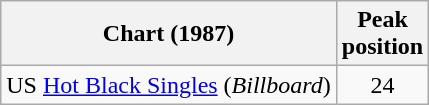<table class="wikitable sortable">
<tr>
<th>Chart (1987)</th>
<th>Peak<br>position</th>
</tr>
<tr>
<td>US <a href='#'>Hot Black Singles</a> (<em>Billboard</em>)</td>
<td align="center">24</td>
</tr>
</table>
